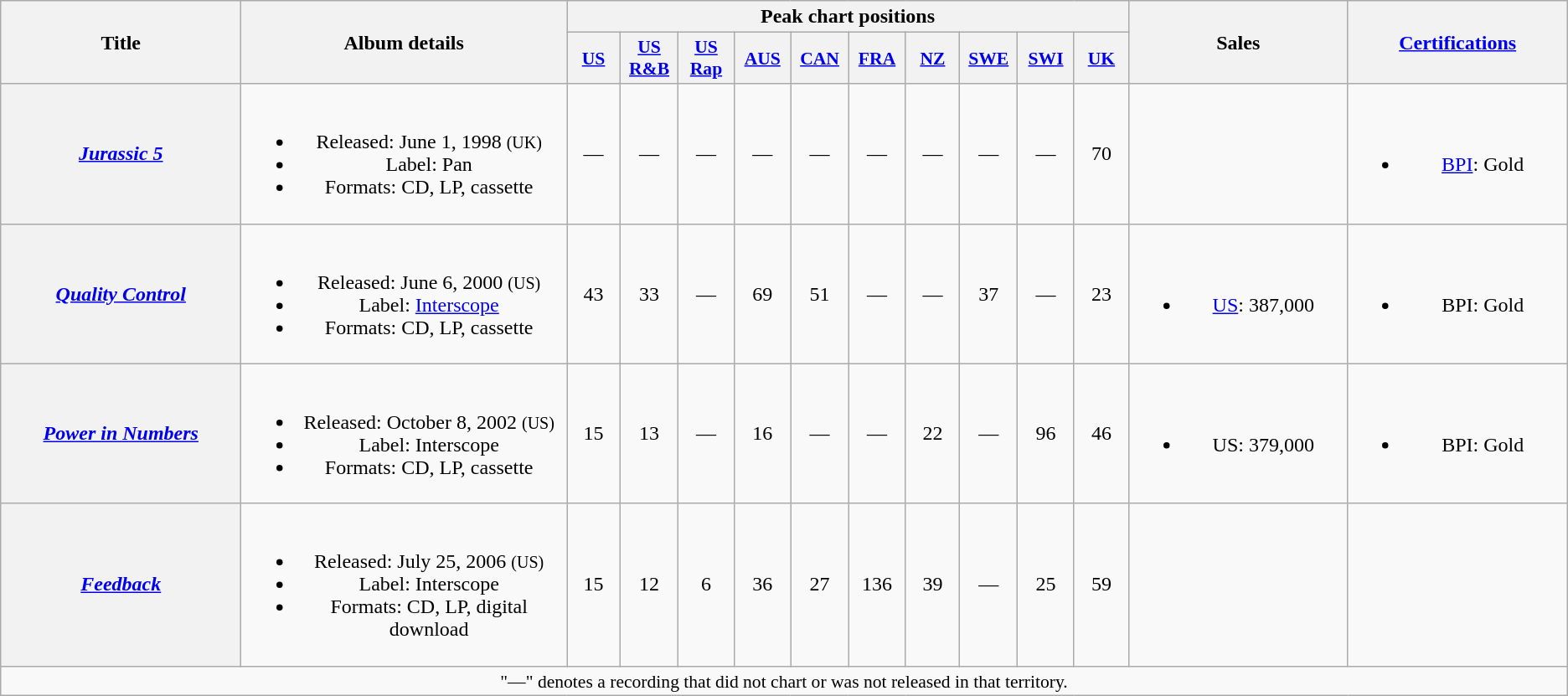<table class="wikitable plainrowheaders" style="text-align:center;" border="1">
<tr>
<th scope="col" rowspan="2" style="width:14em;">Title</th>
<th scope="col" rowspan="2" style="width:18em;">Album details</th>
<th scope="col" colspan="10">Peak chart positions</th>
<th scope="col" rowspan="2" style="width:12em;">Sales</th>
<th scope="col" rowspan="2" style="width:12em;"><a href='#'>Certifications</a></th>
</tr>
<tr>
<th scope="col" style="width:2.9em;font-size:90%;"><a href='#'>US</a><br></th>
<th scope="col" style="width:2.9em;font-size:90%;"><a href='#'>US<br>R&B</a><br></th>
<th scope="col" style="width:2.9em;font-size:90%;"><a href='#'>US<br>Rap</a><br></th>
<th scope="col" style="width:2.9em;font-size:90%;"><a href='#'>AUS</a><br></th>
<th scope="col" style="width:2.9em;font-size:90%;"><a href='#'>CAN</a><br></th>
<th scope="col" style="width:2.9em;font-size:90%;"><a href='#'>FRA</a><br></th>
<th scope="col" style="width:2.9em;font-size:90%;"><a href='#'>NZ</a><br></th>
<th scope="col" style="width:2.9em;font-size:90%;"><a href='#'>SWE</a><br></th>
<th scope="col" style="width:2.9em;font-size:90%;"><a href='#'>SWI</a><br></th>
<th scope="col" style="width:2.9em;font-size:90%;"><a href='#'>UK</a><br></th>
</tr>
<tr>
<th scope="row"><em><a href='#'>Jurassic 5</a></em></th>
<td><br><ul><li>Released: June 1, 1998 <small>(UK)</small></li><li>Label: Pan</li><li>Formats: CD, LP, cassette</li></ul></td>
<td>—</td>
<td>—</td>
<td>—</td>
<td>—</td>
<td>—</td>
<td>—</td>
<td>—</td>
<td>—</td>
<td>—</td>
<td>70</td>
<td></td>
<td><br><ul><li><a href='#'>BPI</a>: Gold</li></ul></td>
</tr>
<tr>
<th scope="row"><em><a href='#'>Quality Control</a></em></th>
<td><br><ul><li>Released: June 6, 2000 <small>(US)</small></li><li>Label: <a href='#'>Interscope</a></li><li>Formats: CD, LP, cassette</li></ul></td>
<td>43</td>
<td>33</td>
<td>—</td>
<td>69</td>
<td>51</td>
<td>—</td>
<td>—</td>
<td>37</td>
<td>—</td>
<td>23</td>
<td><br><ul><li><a href='#'>US</a>: 387,000</li></ul></td>
<td><br><ul><li>BPI: Gold</li></ul></td>
</tr>
<tr>
<th scope="row"><em><a href='#'>Power in Numbers</a></em></th>
<td><br><ul><li>Released: October 8, 2002 <small>(US)</small></li><li>Label: Interscope</li><li>Formats: CD, LP, cassette</li></ul></td>
<td>15</td>
<td>13</td>
<td>—</td>
<td>16</td>
<td>—</td>
<td>—</td>
<td>22</td>
<td>—</td>
<td>96</td>
<td>46</td>
<td><br><ul><li>US: 379,000</li></ul></td>
<td><br><ul><li>BPI: Gold</li></ul></td>
</tr>
<tr>
<th scope="row"><em><a href='#'>Feedback</a></em></th>
<td><br><ul><li>Released: July 25, 2006 <small>(US)</small></li><li>Label: Interscope</li><li>Formats: CD, LP, digital download</li></ul></td>
<td>15</td>
<td>12</td>
<td>6</td>
<td>36</td>
<td>27</td>
<td>136</td>
<td>39</td>
<td>—</td>
<td>25</td>
<td>59</td>
<td></td>
<td></td>
</tr>
<tr>
<td colspan="15" style="font-size:90%">"—" denotes a recording that did not chart or was not released in that territory.</td>
</tr>
</table>
